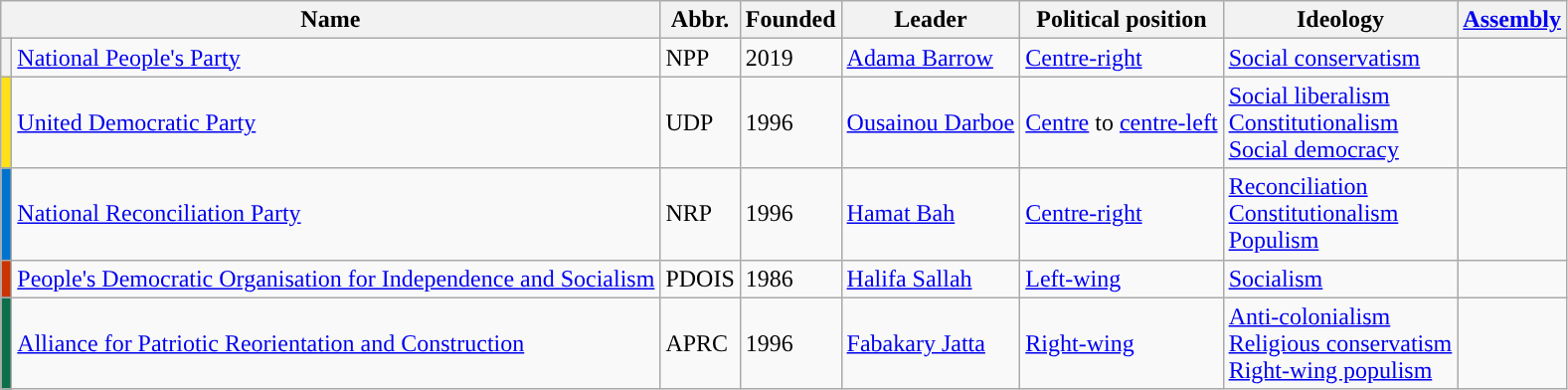<table class="wikitable mw-datatable">
<tr>
<th colspan=2>Name</th>
<th>Abbr.</th>
<th>Founded</th>
<th>Leader</th>
<th>Political position</th>
<th>Ideology</th>
<th><a href='#'>Assembly</a></th>
</tr>
<tr>
<th style="background-color:"></th>
<td><a href='#'>National People's Party</a></td>
<td>NPP</td>
<td>2019</td>
<td><a href='#'>Adama Barrow</a></td>
<td><a href='#'>Centre-right</a></td>
<td><a href='#'>Social conservatism</a></td>
<td></td>
</tr>
<tr>
<th style="background-color:#FEE119"></th>
<td><a href='#'>United Democratic Party</a></td>
<td>UDP</td>
<td>1996</td>
<td><a href='#'>Ousainou Darboe</a></td>
<td><a href='#'>Centre</a> to <a href='#'>centre-left</a></td>
<td><a href='#'>Social liberalism</a><br><a href='#'>Constitutionalism</a><br><a href='#'>Social democracy</a></td>
<td></td>
</tr>
<tr>
<th style="background-color:#0073CF"></th>
<td><a href='#'>National Reconciliation Party</a></td>
<td>NRP</td>
<td>1996</td>
<td><a href='#'>Hamat Bah</a></td>
<td><a href='#'>Centre-right</a></td>
<td><a href='#'>Reconciliation</a><br><a href='#'>Constitutionalism</a><br><a href='#'>Populism</a></td>
<td></td>
</tr>
<tr>
<th style="background-color:#CA3403"></th>
<td><a href='#'>People's Democratic Organisation for Independence and Socialism</a></td>
<td>PDOIS</td>
<td>1986</td>
<td><a href='#'>Halifa Sallah</a></td>
<td><a href='#'>Left-wing</a></td>
<td><a href='#'>Socialism</a></td>
<td></td>
</tr>
<tr>
<th style="background-color:#0D6F4A"></th>
<td><a href='#'>Alliance for Patriotic Reorientation and Construction</a></td>
<td>APRC</td>
<td>1996</td>
<td><a href='#'>Fabakary Jatta</a></td>
<td><a href='#'>Right-wing</a></td>
<td><a href='#'>Anti-colonialism</a><br><a href='#'>Religious conservatism</a><br><a href='#'>Right-wing populism</a></td>
<td></td>
</tr>
</table>
